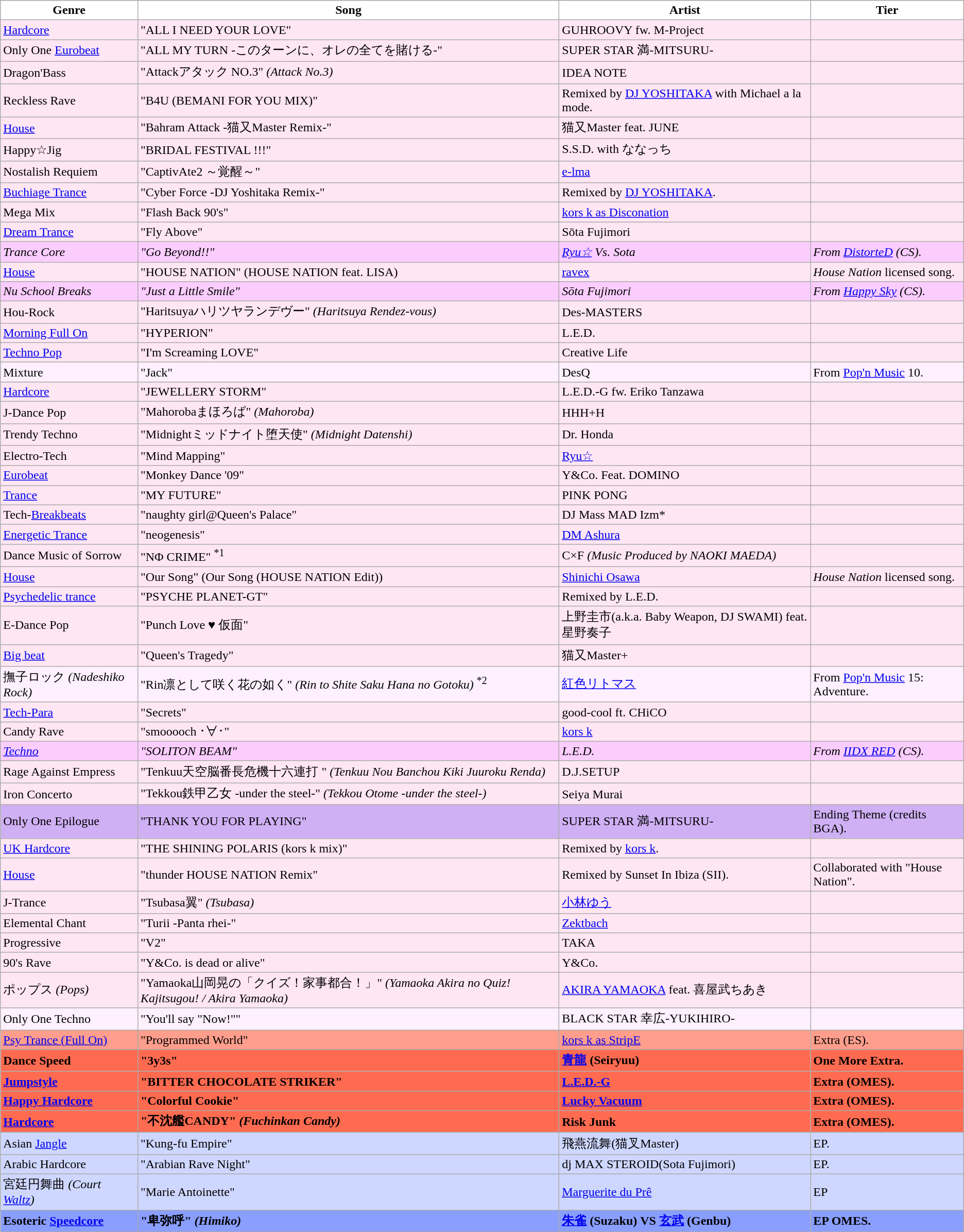<table class="wikitable sortable">
<tr>
<th style="background:#FFF;">Genre</th>
<th style="background:#FFF;">Song</th>
<th style="background:#FFF;">Artist</th>
<th style="background:#FFF;">Tier</th>
</tr>
<tr style="background:#FFE6F3;">
<td><a href='#'>Hardcore</a></td>
<td>"ALL I NEED YOUR LOVE"</td>
<td>GUHROOVY fw. M-Project</td>
<td></td>
</tr>
<tr style="background:#FFE6F3;">
<td>Only One <a href='#'>Eurobeat</a></td>
<td>"ALL MY TURN -このターンに、オレの全てを賭ける-"</td>
<td>SUPER STAR 満-MITSURU-</td>
<td></td>
</tr>
<tr style="background:#FFE6F3;">
<td>Dragon'Bass</td>
<td>"<span>Attack</span>アタック NO.3" <em>(Attack No.3)</em></td>
<td>IDEA NOTE</td>
<td></td>
</tr>
<tr style="background:#FFE6F3;">
<td>Reckless Rave</td>
<td>"B4U (BEMANI FOR YOU MIX)"</td>
<td>Remixed by <a href='#'>DJ YOSHITAKA</a> with Michael a la mode.</td>
<td></td>
</tr>
<tr style="background:#FFE6F3;">
<td><a href='#'>House</a></td>
<td>"Bahram Attack -猫又Master Remix-"</td>
<td>猫又Master feat. JUNE</td>
<td></td>
</tr>
<tr style="background:#FFE6F3;">
<td>Happy☆Jig</td>
<td>"BRIDAL FESTIVAL !!!"</td>
<td>S.S.D. with ななっち</td>
<td></td>
</tr>
<tr style="background:#FFE6F3;">
<td>Nostalish Requiem</td>
<td>"CaptivAte2 ～覚醒～"</td>
<td><a href='#'>e-lma</a></td>
<td></td>
</tr>
<tr style="background:#FFE6F3;">
<td><a href='#'>Buchiage Trance</a></td>
<td>"Cyber Force -DJ Yoshitaka Remix-"</td>
<td>Remixed by <a href='#'>DJ YOSHITAKA</a>.</td>
<td></td>
</tr>
<tr style="background:#FFE6F3;">
<td>Mega Mix</td>
<td>"Flash Back 90's"</td>
<td><a href='#'>kors k as Disconation</a></td>
<td></td>
</tr>
<tr style="background:#FFE6F3;">
<td><a href='#'>Dream Trance</a></td>
<td>"Fly Above"</td>
<td>Sōta Fujimori</td>
<td></td>
</tr>
<tr style="background:#FBCDFE; font-style: italic">
<td>Trance Core</td>
<td>"Go Beyond!!"</td>
<td><a href='#'>Ryu☆</a> Vs. Sota</td>
<td>From <a href='#'>DistorteD</a> (CS).</td>
</tr>
<tr style="background:#FFE6F3;">
<td><a href='#'>House</a></td>
<td>"HOUSE NATION" (HOUSE NATION feat. LISA)</td>
<td><a href='#'>ravex</a></td>
<td><em>House Nation</em> licensed song.</td>
</tr>
<tr style="background:#FBCDFE; font-style: italic">
<td>Nu School Breaks</td>
<td>"Just a Little Smile"</td>
<td>Sōta Fujimori</td>
<td>From <a href='#'>Happy Sky</a> (CS).</td>
</tr>
<tr style="background:#FFE6F3;">
<td>Hou-Rock</td>
<td>"<span>Haritsuya</span>ハリツヤランデヴー" <em>(Haritsuya Rendez-vous)</em></td>
<td>Des-MASTERS</td>
<td></td>
</tr>
<tr style="background:#FFE6F3;">
<td><a href='#'>Morning Full On</a></td>
<td>"HYPERION"</td>
<td>L.E.D.</td>
<td></td>
</tr>
<tr style="background:#FFE6F3;">
<td><a href='#'>Techno Pop</a></td>
<td>"I'm Screaming LOVE"</td>
<td>Creative Life</td>
<td></td>
</tr>
<tr style="background:#FEF0FF;">
<td>Mixture</td>
<td>"Jack"</td>
<td>DesQ</td>
<td>From <a href='#'>Pop'n Music</a> 10.</td>
</tr>
<tr style="background:#FFE6F3;">
<td><a href='#'>Hardcore</a></td>
<td>"JEWELLERY STORM"</td>
<td>L.E.D.-G fw. Eriko Tanzawa</td>
<td></td>
</tr>
<tr style="background:#FFE6F3;">
<td>J-Dance Pop</td>
<td>"<span>Mahoroba</span>まほろば" <em>(Mahoroba)</em></td>
<td>HHH+H</td>
<td></td>
</tr>
<tr style="background:#FFE6F3;">
<td>Trendy Techno</td>
<td>"<span>Midnight</span>ミッドナイト堕天使" <em>(Midnight Datenshi)</em></td>
<td>Dr. Honda</td>
<td></td>
</tr>
<tr style="background:#FFE6F3;">
<td>Electro-Tech</td>
<td>"Mind Mapping"</td>
<td><a href='#'>Ryu☆</a></td>
<td></td>
</tr>
<tr style="background:#FFE6F3;">
<td><a href='#'>Eurobeat</a></td>
<td>"Monkey Dance '09"</td>
<td>Y&Co. Feat. DOMINO</td>
<td></td>
</tr>
<tr style="background:#FFE6F3;">
<td><a href='#'>Trance</a></td>
<td>"MY FUTURE"</td>
<td>PINK PONG</td>
<td></td>
</tr>
<tr style="background:#FFE6F3;">
<td>Tech-<a href='#'>Breakbeats</a></td>
<td>"naughty girl@Queen's Palace"</td>
<td>DJ Mass MAD Izm*</td>
<td></td>
</tr>
<tr style="background:#FFE6F3;">
<td><a href='#'>Energetic Trance</a></td>
<td>"neogenesis"</td>
<td><a href='#'>DM Ashura</a></td>
<td></td>
</tr>
<tr style="background:#FFE6F3;">
<td>Dance Music of Sorrow</td>
<td>"NΦ CRIME" <sup>*1</sup></td>
<td>C×F <em>(Music Produced by NAOKI MAEDA)</em></td>
<td></td>
</tr>
<tr style="background:#FFE6F3;">
<td><a href='#'>House</a></td>
<td>"Our Song" (Our Song (HOUSE NATION Edit))</td>
<td><a href='#'>Shinichi Osawa</a></td>
<td><em>House Nation</em> licensed song.</td>
</tr>
<tr style="background:#FFE6F3;">
<td><a href='#'>Psychedelic trance</a></td>
<td>"PSYCHE PLANET-GT"</td>
<td>Remixed by L.E.D.</td>
<td></td>
</tr>
<tr style="background:#FFE6F3;">
<td>E-Dance Pop</td>
<td>"Punch Love ♥ 仮面"</td>
<td>上野圭市(a.k.a. Baby Weapon, DJ SWAMI) feat. 星野奏子</td>
<td></td>
</tr>
<tr style="background:#FFE6F3;">
<td><a href='#'>Big beat</a></td>
<td>"Queen's Tragedy"</td>
<td>猫又Master+</td>
<td></td>
</tr>
<tr style="background:#FEF0FF;">
<td>撫子ロック <em>(Nadeshiko Rock)</em></td>
<td>"<span>Rin</span>凛として咲く花の如く" <em>(Rin to Shite Saku Hana no Gotoku)</em> <sup>*2</sup></td>
<td><a href='#'>紅色リトマス</a></td>
<td>From <a href='#'>Pop'n Music</a> 15: Adventure.</td>
</tr>
<tr style="background:#FFE6F3;">
<td><a href='#'>Tech-Para</a></td>
<td>"Secrets"</td>
<td>good-cool ft. CHiCO</td>
<td></td>
</tr>
<tr style="background:#FFE6F3;">
<td>Candy Rave</td>
<td>"smooooch ･∀･"</td>
<td><a href='#'>kors k</a></td>
<td></td>
</tr>
<tr style="background:#FBCDFE; font-style: italic">
<td><a href='#'>Techno</a></td>
<td>"SOLITON BEAM"</td>
<td>L.E.D.</td>
<td>From <a href='#'>IIDX RED</a> (CS).</td>
</tr>
<tr style="background:#FFE6F3;">
<td>Rage Against Empress</td>
<td>"<span>Tenkuu</span>天空脳番長危機十六連打 " <em>(Tenkuu Nou Banchou Kiki Juuroku Renda)</em></td>
<td>D.J.SETUP</td>
<td></td>
</tr>
<tr style="background:#FFE6F3;">
<td>Iron Concerto</td>
<td>"<span>Tekkou</span>鉄甲乙女 -under the steel-" <em>(Tekkou Otome -under the steel-)</em></td>
<td>Seiya Murai</td>
<td></td>
</tr>
<tr style="background:#CFB0F4;">
<td>Only One Epilogue</td>
<td>"THANK YOU FOR PLAYING"</td>
<td>SUPER STAR 満-MITSURU-</td>
<td>Ending Theme (credits BGA).</td>
</tr>
<tr style="background:#FFE6F3;">
<td><a href='#'>UK Hardcore</a></td>
<td>"THE SHINING POLARIS (kors k mix)"</td>
<td>Remixed by <a href='#'>kors k</a>.</td>
<td></td>
</tr>
<tr style="background:#FFE6F3;">
<td><a href='#'>House</a></td>
<td>"thunder HOUSE NATION Remix"</td>
<td>Remixed by Sunset In Ibiza (SII).</td>
<td>Collaborated with "House Nation".</td>
</tr>
<tr style="background:#FFE6F3;">
<td>J-Trance</td>
<td>"<span>Tsubasa</span>翼" <em>(Tsubasa)</em></td>
<td><a href='#'>小林ゆう</a></td>
<td></td>
</tr>
<tr style="background:#FFE6F3;">
<td>Elemental Chant</td>
<td>"Turii -Panta rhei-"</td>
<td><a href='#'>Zektbach</a></td>
<td></td>
</tr>
<tr style="background:#FFE6F3;">
<td>Progressive</td>
<td>"V2"</td>
<td>TAKA</td>
<td></td>
</tr>
<tr style="background:#FFE6F3;">
<td>90's Rave</td>
<td>"Y&Co. is dead or alive"</td>
<td>Y&Co.</td>
<td></td>
</tr>
<tr style="background:#FFE6F3;">
<td>ポップス <em>(Pops)</em></td>
<td>"<span>Yamaoka</span>山岡晃の「クイズ！家事都合！」" <em>(Yamaoka Akira no Quiz! Kajitsugou! / Akira Yamaoka)</em></td>
<td><a href='#'>AKIRA YAMAOKA</a> feat. 喜屋武ちあき</td>
<td></td>
</tr>
<tr style="background:#FEF0FF;">
<td>Only One Techno</td>
<td>"You'll say "Now!""</td>
<td>BLACK STAR 幸広-YUKIHIRO-</td>
<td></td>
</tr>
<tr style="background:#FF9E8C">
<td><a href='#'>Psy Trance (Full On)</a></td>
<td>"Programmed World"</td>
<td><a href='#'>kors k as StripE</a></td>
<td>Extra (ES).</td>
</tr>
<tr style="background:#FF6B51; font-weight: bold;">
<td>Dance Speed</td>
<td>"3y3s"</td>
<td><a href='#'>青龍</a> (Seiryuu)</td>
<td>One More Extra.</td>
</tr>
<tr style="background:#FF6B51; font-weight: bold;">
<td><a href='#'>Jumpstyle</a></td>
<td>"BITTER CHOCOLATE STRIKER"</td>
<td><a href='#'>L.E.D.-G</a></td>
<td>Extra (OMES).</td>
</tr>
<tr style="background:#FF6B51; font-weight: bold;">
<td><a href='#'>Happy Hardcore</a></td>
<td>"Colorful Cookie"</td>
<td><a href='#'>Lucky Vacuum</a></td>
<td>Extra (OMES).</td>
</tr>
<tr style="background:#FF6B51; font-weight: bold;">
<td><a href='#'>Hardcore</a></td>
<td>"不沈艦CANDY" <em>(Fuchinkan Candy)</em></td>
<td>Risk Junk</td>
<td>Extra (OMES).</td>
</tr>
<tr style="background:#CED7FF;">
<td>Asian <a href='#'>Jangle</a></td>
<td>"Kung-fu Empire"</td>
<td>飛燕流舞(猫叉Master)</td>
<td>EP.</td>
</tr>
<tr style="background:#CED7FF">
<td>Arabic Hardcore</td>
<td>"Arabian Rave Night"</td>
<td>dj MAX STEROID(Sota Fujimori)</td>
<td>EP.</td>
</tr>
<tr style="background:#CED7FF">
<td>宮廷円舞曲 <em>(Court <a href='#'>Waltz</a>)</em></td>
<td>"Marie Antoinette"</td>
<td><a href='#'>Marguerite du Prê</a></td>
<td>EP</td>
</tr>
<tr style="background:#8A9EFF; font-weight: bold;">
<td>Esoteric <a href='#'>Speedcore</a></td>
<td>"卑弥呼" <em>(Himiko)</em></td>
<td><a href='#'>朱雀</a> (Suzaku) VS <a href='#'>玄武</a> (Genbu)</td>
<td>EP OMES.</td>
</tr>
</table>
